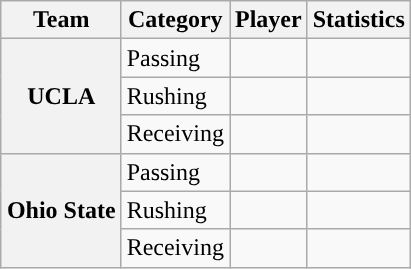<table class="wikitable" style="float:right">
<tr>
<th>Team</th>
<th>Category</th>
<th>Player</th>
<th>Statistics</th>
</tr>
<tr>
<th rowspan=3>UCLA</th>
<td>Passing</td>
<td></td>
<td></td>
</tr>
<tr>
<td>Rushing</td>
<td></td>
<td></td>
</tr>
<tr>
<td>Receiving</td>
<td></td>
<td></td>
</tr>
<tr>
<th rowspan=3>Ohio State</th>
<td>Passing</td>
<td></td>
<td></td>
</tr>
<tr>
<td>Rushing</td>
<td></td>
<td></td>
</tr>
<tr>
<td>Receiving</td>
<td></td>
<td></td>
</tr>
</table>
